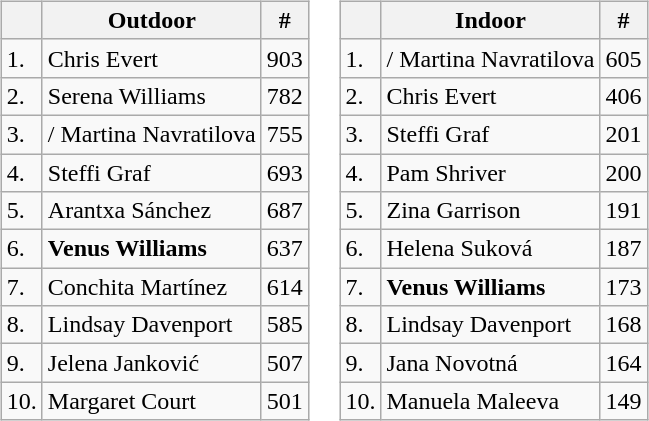<table>
<tr valign="top">
<td><br><table class="wikitable" style="display:inline-table">
<tr>
<th></th>
<th>Outdoor</th>
<th>#</th>
</tr>
<tr>
<td>1.</td>
<td> Chris Evert</td>
<td>903</td>
</tr>
<tr>
<td>2.</td>
<td> Serena Williams</td>
<td>782</td>
</tr>
<tr>
<td>3.</td>
<td>/ Martina Navratilova</td>
<td>755</td>
</tr>
<tr>
<td>4.</td>
<td> Steffi Graf</td>
<td>693</td>
</tr>
<tr>
<td>5.</td>
<td> Arantxa Sánchez</td>
<td>687</td>
</tr>
<tr>
<td>6.</td>
<td> <strong>Venus Williams</strong></td>
<td>637</td>
</tr>
<tr>
<td>7.</td>
<td> Conchita Martínez</td>
<td>614</td>
</tr>
<tr>
<td>8.</td>
<td> Lindsay Davenport</td>
<td>585</td>
</tr>
<tr>
<td>9.</td>
<td> Jelena Janković</td>
<td>507</td>
</tr>
<tr>
<td>10.</td>
<td> Margaret Court</td>
<td>501</td>
</tr>
</table>
<table class="wikitable" style="display:inline-table">
<tr>
<th></th>
<th>Indoor</th>
<th>#</th>
</tr>
<tr>
<td>1.</td>
<td>/ Martina Navratilova</td>
<td>605</td>
</tr>
<tr>
<td>2.</td>
<td> Chris Evert</td>
<td>406</td>
</tr>
<tr>
<td>3.</td>
<td> Steffi Graf</td>
<td>201</td>
</tr>
<tr>
<td>4.</td>
<td> Pam Shriver</td>
<td>200</td>
</tr>
<tr>
<td>5.</td>
<td> Zina Garrison</td>
<td>191</td>
</tr>
<tr>
<td>6.</td>
<td> Helena Suková</td>
<td>187</td>
</tr>
<tr>
<td>7.</td>
<td> <strong>Venus Williams</strong></td>
<td>173</td>
</tr>
<tr>
<td>8.</td>
<td> Lindsay Davenport</td>
<td>168</td>
</tr>
<tr>
<td>9.</td>
<td> Jana Novotná</td>
<td>164</td>
</tr>
<tr>
<td>10.</td>
<td> Manuela Maleeva</td>
<td>149</td>
</tr>
</table>
</td>
</tr>
</table>
